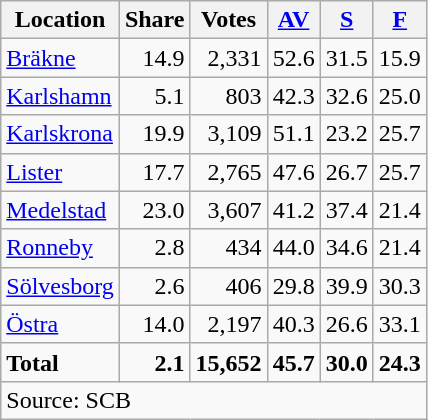<table class="wikitable sortable" style=text-align:right>
<tr>
<th>Location</th>
<th>Share</th>
<th>Votes</th>
<th><a href='#'>AV</a></th>
<th><a href='#'>S</a></th>
<th><a href='#'>F</a></th>
</tr>
<tr>
<td align=left><a href='#'>Bräkne</a></td>
<td>14.9</td>
<td>2,331</td>
<td>52.6</td>
<td>31.5</td>
<td>15.9</td>
</tr>
<tr>
<td align=left><a href='#'>Karlshamn</a></td>
<td>5.1</td>
<td>803</td>
<td>42.3</td>
<td>32.6</td>
<td>25.0</td>
</tr>
<tr>
<td align=left><a href='#'>Karlskrona</a></td>
<td>19.9</td>
<td>3,109</td>
<td>51.1</td>
<td>23.2</td>
<td>25.7</td>
</tr>
<tr>
<td align=left><a href='#'>Lister</a></td>
<td>17.7</td>
<td>2,765</td>
<td>47.6</td>
<td>26.7</td>
<td>25.7</td>
</tr>
<tr>
<td align=left><a href='#'>Medelstad</a></td>
<td>23.0</td>
<td>3,607</td>
<td>41.2</td>
<td>37.4</td>
<td>21.4</td>
</tr>
<tr>
<td align=left><a href='#'>Ronneby</a></td>
<td>2.8</td>
<td>434</td>
<td>44.0</td>
<td>34.6</td>
<td>21.4</td>
</tr>
<tr>
<td align=left><a href='#'>Sölvesborg</a></td>
<td>2.6</td>
<td>406</td>
<td>29.8</td>
<td>39.9</td>
<td>30.3</td>
</tr>
<tr>
<td align=left><a href='#'>Östra</a></td>
<td>14.0</td>
<td>2,197</td>
<td>40.3</td>
<td>26.6</td>
<td>33.1</td>
</tr>
<tr>
<td align=left><strong>Total</strong></td>
<td><strong>2.1</strong></td>
<td><strong>15,652</strong></td>
<td><strong>45.7</strong></td>
<td><strong>30.0</strong></td>
<td><strong>24.3</strong></td>
</tr>
<tr>
<td align=left colspan=6>Source: SCB </td>
</tr>
</table>
